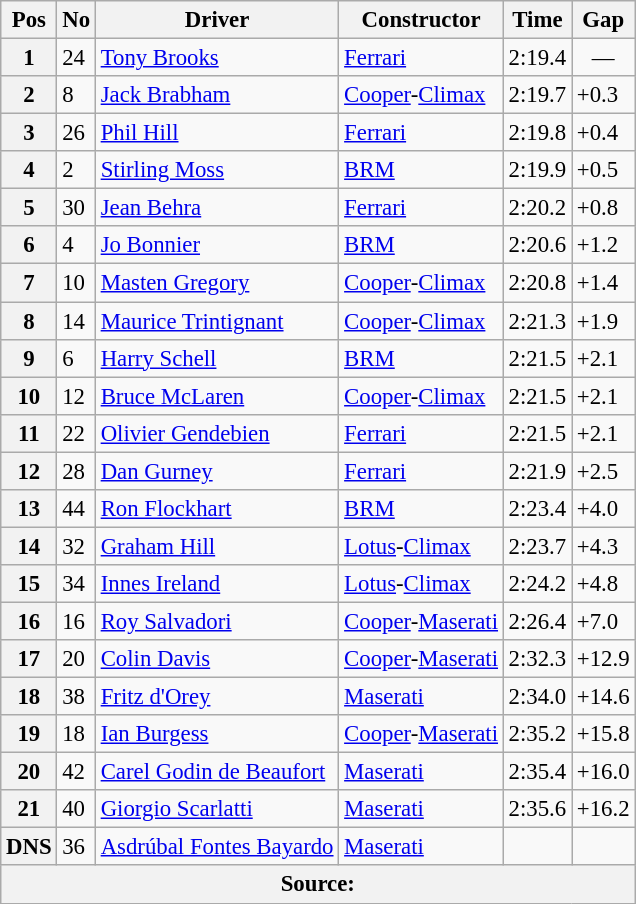<table class="wikitable sortable" style="font-size: 95%">
<tr>
<th>Pos</th>
<th>No</th>
<th>Driver</th>
<th>Constructor</th>
<th>Time</th>
<th>Gap</th>
</tr>
<tr>
<th>1</th>
<td>24</td>
<td> <a href='#'>Tony Brooks</a></td>
<td><a href='#'>Ferrari</a></td>
<td>2:19.4</td>
<td align="center">—</td>
</tr>
<tr>
<th>2</th>
<td>8</td>
<td> <a href='#'>Jack Brabham</a></td>
<td><a href='#'>Cooper</a>-<a href='#'>Climax</a></td>
<td>2:19.7</td>
<td>+0.3</td>
</tr>
<tr>
<th>3</th>
<td>26</td>
<td> <a href='#'>Phil Hill</a></td>
<td><a href='#'>Ferrari</a></td>
<td>2:19.8</td>
<td>+0.4</td>
</tr>
<tr>
<th>4</th>
<td>2</td>
<td> <a href='#'>Stirling Moss</a></td>
<td><a href='#'>BRM</a></td>
<td>2:19.9</td>
<td>+0.5</td>
</tr>
<tr>
<th>5</th>
<td>30</td>
<td> <a href='#'>Jean Behra</a></td>
<td><a href='#'>Ferrari</a></td>
<td>2:20.2</td>
<td>+0.8</td>
</tr>
<tr>
<th>6</th>
<td>4</td>
<td> <a href='#'>Jo Bonnier</a></td>
<td><a href='#'>BRM</a></td>
<td>2:20.6</td>
<td>+1.2</td>
</tr>
<tr>
<th>7</th>
<td>10</td>
<td> <a href='#'>Masten Gregory</a></td>
<td><a href='#'>Cooper</a>-<a href='#'>Climax</a></td>
<td>2:20.8</td>
<td>+1.4</td>
</tr>
<tr>
<th>8</th>
<td>14</td>
<td> <a href='#'>Maurice Trintignant</a></td>
<td><a href='#'>Cooper</a>-<a href='#'>Climax</a></td>
<td>2:21.3</td>
<td>+1.9</td>
</tr>
<tr>
<th>9</th>
<td>6</td>
<td> <a href='#'>Harry Schell</a></td>
<td><a href='#'>BRM</a></td>
<td>2:21.5</td>
<td>+2.1</td>
</tr>
<tr>
<th>10</th>
<td>12</td>
<td> <a href='#'>Bruce McLaren</a></td>
<td><a href='#'>Cooper</a>-<a href='#'>Climax</a></td>
<td>2:21.5</td>
<td>+2.1</td>
</tr>
<tr>
<th>11</th>
<td>22</td>
<td> <a href='#'>Olivier Gendebien</a></td>
<td><a href='#'>Ferrari</a></td>
<td>2:21.5</td>
<td>+2.1</td>
</tr>
<tr>
<th>12</th>
<td>28</td>
<td> <a href='#'>Dan Gurney</a></td>
<td><a href='#'>Ferrari</a></td>
<td>2:21.9</td>
<td>+2.5</td>
</tr>
<tr>
<th>13</th>
<td>44</td>
<td> <a href='#'>Ron Flockhart</a></td>
<td><a href='#'>BRM</a></td>
<td>2:23.4</td>
<td>+4.0</td>
</tr>
<tr>
<th>14</th>
<td>32</td>
<td> <a href='#'>Graham Hill</a></td>
<td><a href='#'>Lotus</a>-<a href='#'>Climax</a></td>
<td>2:23.7</td>
<td>+4.3</td>
</tr>
<tr>
<th>15</th>
<td>34</td>
<td> <a href='#'>Innes Ireland</a></td>
<td><a href='#'>Lotus</a>-<a href='#'>Climax</a></td>
<td>2:24.2</td>
<td>+4.8</td>
</tr>
<tr>
<th>16</th>
<td>16</td>
<td> <a href='#'>Roy Salvadori</a></td>
<td><a href='#'>Cooper</a>-<a href='#'>Maserati</a></td>
<td>2:26.4</td>
<td>+7.0</td>
</tr>
<tr>
<th>17</th>
<td>20</td>
<td> <a href='#'>Colin Davis</a></td>
<td><a href='#'>Cooper</a>-<a href='#'>Maserati</a></td>
<td>2:32.3</td>
<td>+12.9</td>
</tr>
<tr>
<th>18</th>
<td>38</td>
<td> <a href='#'>Fritz d'Orey</a></td>
<td><a href='#'>Maserati</a></td>
<td>2:34.0</td>
<td>+14.6</td>
</tr>
<tr>
<th>19</th>
<td>18</td>
<td> <a href='#'>Ian Burgess</a></td>
<td><a href='#'>Cooper</a>-<a href='#'>Maserati</a></td>
<td>2:35.2</td>
<td>+15.8</td>
</tr>
<tr>
<th>20</th>
<td>42</td>
<td> <a href='#'>Carel Godin de Beaufort</a></td>
<td><a href='#'>Maserati</a></td>
<td>2:35.4</td>
<td>+16.0</td>
</tr>
<tr>
<th>21</th>
<td>40</td>
<td> <a href='#'>Giorgio Scarlatti</a></td>
<td><a href='#'>Maserati</a></td>
<td>2:35.6</td>
<td>+16.2</td>
</tr>
<tr>
<th>DNS</th>
<td>36</td>
<td> <a href='#'>Asdrúbal Fontes Bayardo</a></td>
<td><a href='#'>Maserati</a></td>
<td></td>
<td></td>
</tr>
<tr>
<th colspan="6">Source:</th>
</tr>
</table>
